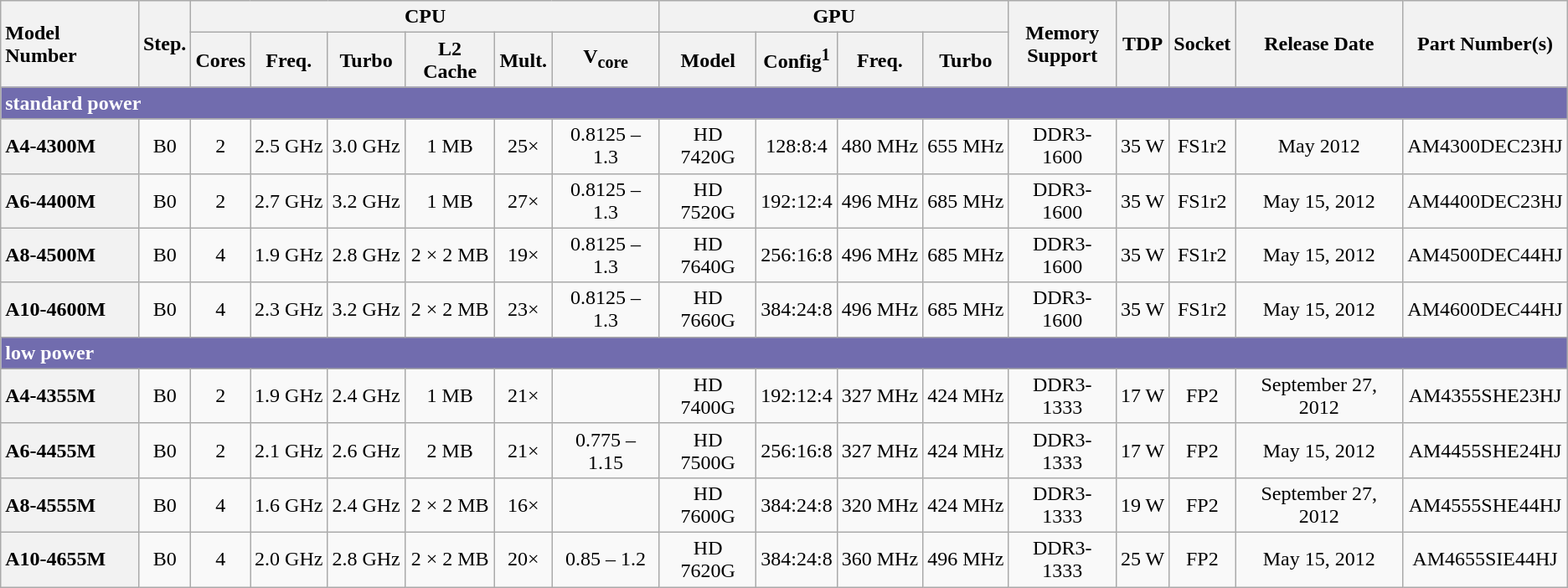<table class="wikitable" style="text-align: center;">
<tr>
<th style="text-align:left;" rowspan="2">Model Number</th>
<th rowspan="2">Step.</th>
<th colspan="6">CPU</th>
<th colspan="4">GPU</th>
<th rowspan="2">Memory<br>Support</th>
<th rowspan="2">TDP</th>
<th rowspan="2">Socket</th>
<th rowspan="2">Release Date</th>
<th rowspan="2">Part Number(s)</th>
</tr>
<tr>
<th>Cores</th>
<th>Freq.</th>
<th>Turbo</th>
<th>L2 Cache</th>
<th>Mult.</th>
<th>V<sub>core</sub></th>
<th>Model</th>
<th>Config<sup>1</sup></th>
<th>Freq.</th>
<th>Turbo</th>
</tr>
<tr>
<th style="text-align:left; background:#716cae; color:white;" colspan="17">standard power</th>
</tr>
<tr>
<th style="text-align:left;">A4-4300M</th>
<td>B0</td>
<td>2</td>
<td>2.5 GHz</td>
<td>3.0 GHz</td>
<td>1 MB</td>
<td>25×</td>
<td>0.8125 – 1.3</td>
<td>HD 7420G</td>
<td>128:8:4</td>
<td>480 MHz</td>
<td>655 MHz</td>
<td>DDR3-1600</td>
<td>35 W</td>
<td>FS1r2</td>
<td>May 2012</td>
<td>AM4300DEC23HJ</td>
</tr>
<tr>
<th style="text-align:left;">A6-4400M</th>
<td>B0</td>
<td>2</td>
<td>2.7 GHz</td>
<td>3.2 GHz</td>
<td>1 MB</td>
<td>27×</td>
<td>0.8125 – 1.3</td>
<td>HD 7520G</td>
<td>192:12:4</td>
<td>496 MHz</td>
<td>685 MHz</td>
<td>DDR3-1600</td>
<td>35 W</td>
<td>FS1r2</td>
<td>May 15, 2012</td>
<td>AM4400DEC23HJ</td>
</tr>
<tr>
<th style="text-align:left;">A8-4500M</th>
<td>B0</td>
<td>4</td>
<td>1.9 GHz</td>
<td>2.8 GHz</td>
<td>2 × 2 MB</td>
<td>19×</td>
<td>0.8125 – 1.3</td>
<td>HD 7640G</td>
<td>256:16:8</td>
<td>496 MHz</td>
<td>685 MHz</td>
<td>DDR3-1600</td>
<td>35 W</td>
<td>FS1r2</td>
<td>May 15, 2012</td>
<td>AM4500DEC44HJ</td>
</tr>
<tr>
<th style="text-align:left;">A10-4600M</th>
<td>B0</td>
<td>4</td>
<td>2.3 GHz</td>
<td>3.2 GHz</td>
<td>2 × 2 MB</td>
<td>23×</td>
<td>0.8125 – 1.3</td>
<td>HD 7660G</td>
<td>384:24:8</td>
<td>496 MHz</td>
<td>685 MHz</td>
<td>DDR3-1600</td>
<td>35 W</td>
<td>FS1r2</td>
<td>May 15, 2012</td>
<td>AM4600DEC44HJ</td>
</tr>
<tr>
<th style="text-align:left; background:#716cae; color:white;" colspan="17">low power</th>
</tr>
<tr>
<th style="text-align:left;">A4-4355M</th>
<td>B0</td>
<td>2</td>
<td>1.9 GHz</td>
<td>2.4 GHz</td>
<td>1 MB</td>
<td>21×</td>
<td></td>
<td>HD 7400G</td>
<td>192:12:4</td>
<td>327 MHz</td>
<td>424 MHz</td>
<td>DDR3-1333</td>
<td>17 W</td>
<td>FP2</td>
<td>September 27, 2012</td>
<td>AM4355SHE23HJ</td>
</tr>
<tr>
<th style="text-align:left;">A6-4455M</th>
<td>B0</td>
<td>2</td>
<td>2.1 GHz</td>
<td>2.6 GHz</td>
<td>2 MB</td>
<td>21×</td>
<td>0.775 – 1.15</td>
<td>HD 7500G</td>
<td>256:16:8</td>
<td>327 MHz</td>
<td>424 MHz</td>
<td>DDR3-1333</td>
<td>17 W</td>
<td>FP2</td>
<td>May 15, 2012</td>
<td>AM4455SHE24HJ</td>
</tr>
<tr>
<th style="text-align:left;">A8-4555M</th>
<td>B0</td>
<td>4</td>
<td>1.6 GHz</td>
<td>2.4 GHz</td>
<td>2 × 2 MB</td>
<td>16×</td>
<td></td>
<td>HD 7600G</td>
<td>384:24:8</td>
<td>320 MHz</td>
<td>424 MHz</td>
<td>DDR3-1333</td>
<td>19 W</td>
<td>FP2</td>
<td>September 27, 2012</td>
<td>AM4555SHE44HJ</td>
</tr>
<tr>
<th style="text-align:left;">A10-4655M</th>
<td>B0</td>
<td>4</td>
<td>2.0 GHz</td>
<td>2.8 GHz</td>
<td>2 × 2 MB</td>
<td>20×</td>
<td>0.85 – 1.2</td>
<td>HD 7620G</td>
<td>384:24:8</td>
<td>360 MHz</td>
<td>496 MHz</td>
<td>DDR3-1333</td>
<td>25 W</td>
<td>FP2</td>
<td>May 15, 2012</td>
<td>AM4655SIE44HJ</td>
</tr>
</table>
